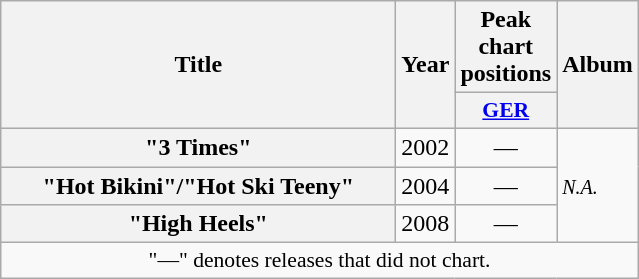<table class="wikitable plainrowheaders" style="text-align:center;">
<tr>
<th scope="col" rowspan="2" style="width:16em;">Title</th>
<th scope="col" rowspan="2">Year</th>
<th scope="col" colspan="1">Peak chart positions</th>
<th scope="col" rowspan="2">Album</th>
</tr>
<tr>
<th style="width:3em;font-size:90%"><a href='#'>GER</a><br></th>
</tr>
<tr>
<th scope="row">"3 Times"</th>
<td rowspan=1>2002</td>
<td>—</td>
<td rowspan=3 align="left"><em><small>N.A.</small></em></td>
</tr>
<tr>
<th scope="row">"Hot Bikini"/"Hot Ski Teeny"</th>
<td>2004</td>
<td>—</td>
</tr>
<tr>
<th scope="row">"High Heels"</th>
<td>2008</td>
<td>—</td>
</tr>
<tr>
<td colspan="18" style="font-size:90%;">"—" denotes releases that did not chart.</td>
</tr>
</table>
